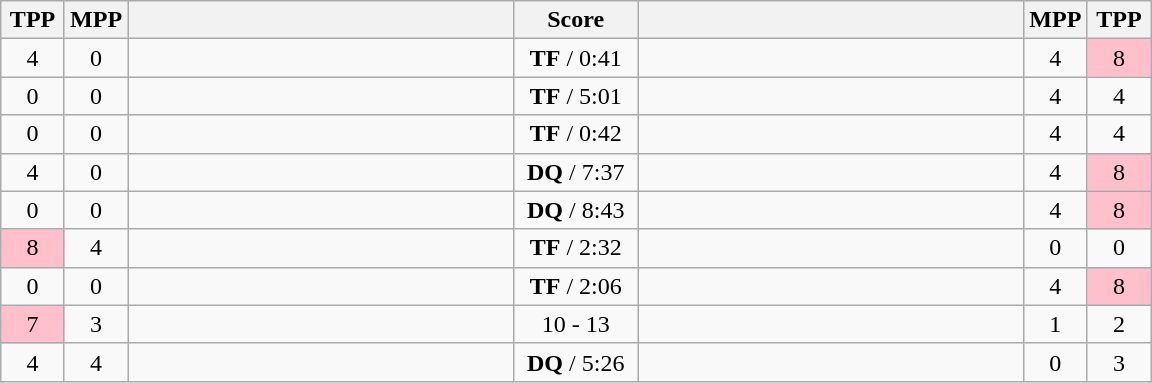<table class="wikitable" style="text-align: center;" |>
<tr>
<th width="35">TPP</th>
<th width="35">MPP</th>
<th width="250"></th>
<th width="75">Score</th>
<th width="250"></th>
<th width="35">MPP</th>
<th width="35">TPP</th>
</tr>
<tr>
<td>4</td>
<td>0</td>
<td style="text-align:left;"><strong></strong></td>
<td><strong>TF</strong> / 0:41</td>
<td style="text-align:left;"></td>
<td>4</td>
<td bgcolor=pink>8</td>
</tr>
<tr>
<td>0</td>
<td>0</td>
<td style="text-align:left;"><strong></strong></td>
<td><strong>TF</strong> / 5:01</td>
<td style="text-align:left;"></td>
<td>4</td>
<td>4</td>
</tr>
<tr>
<td>0</td>
<td>0</td>
<td style="text-align:left;"><strong></strong></td>
<td><strong>TF</strong> / 0:42</td>
<td style="text-align:left;"></td>
<td>4</td>
<td>4</td>
</tr>
<tr>
<td>4</td>
<td>0</td>
<td style="text-align:left;"><strong></strong></td>
<td><strong>DQ</strong> / 7:37</td>
<td style="text-align:left;"></td>
<td>4</td>
<td bgcolor=pink>8</td>
</tr>
<tr>
<td>0</td>
<td>0</td>
<td style="text-align:left;"><strong></strong></td>
<td><strong>DQ</strong> / 8:43</td>
<td style="text-align:left;"></td>
<td>4</td>
<td bgcolor=pink>8</td>
</tr>
<tr>
<td bgcolor=pink>8</td>
<td>4</td>
<td style="text-align:left;"></td>
<td><strong>TF</strong> / 2:32</td>
<td style="text-align:left;"><strong></strong></td>
<td>0</td>
<td>0</td>
</tr>
<tr>
<td>0</td>
<td>0</td>
<td style="text-align:left;"><strong></strong></td>
<td><strong>TF</strong> / 2:06</td>
<td style="text-align:left;"></td>
<td>4</td>
<td bgcolor=pink>8</td>
</tr>
<tr>
<td bgcolor=pink>7</td>
<td>3</td>
<td style="text-align:left;"></td>
<td>10 - 13</td>
<td style="text-align:left;"><strong></strong></td>
<td>1</td>
<td>2</td>
</tr>
<tr>
<td>4</td>
<td>4</td>
<td style="text-align:left;"></td>
<td><strong>DQ</strong> / 5:26</td>
<td style="text-align:left;"><strong></strong></td>
<td>0</td>
<td>3</td>
</tr>
</table>
